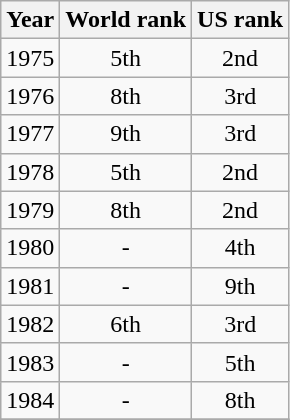<table class=wikitable>
<tr>
<th>Year</th>
<th>World rank</th>
<th>US rank</th>
</tr>
<tr>
<td>1975</td>
<td align="center">5th</td>
<td align="center">2nd</td>
</tr>
<tr>
<td>1976</td>
<td align="center">8th</td>
<td align="center">3rd</td>
</tr>
<tr>
<td>1977</td>
<td align="center">9th</td>
<td align="center">3rd</td>
</tr>
<tr>
<td>1978</td>
<td align="center">5th</td>
<td align="center">2nd</td>
</tr>
<tr>
<td>1979</td>
<td align="center">8th</td>
<td align="center">2nd</td>
</tr>
<tr>
<td>1980</td>
<td align="center">-</td>
<td align="center">4th</td>
</tr>
<tr>
<td>1981</td>
<td align="center">-</td>
<td align="center">9th</td>
</tr>
<tr>
<td>1982</td>
<td align="center">6th</td>
<td align="center">3rd</td>
</tr>
<tr>
<td>1983</td>
<td align="center">-</td>
<td align="center">5th</td>
</tr>
<tr>
<td>1984</td>
<td align="center">-</td>
<td align="center">8th</td>
</tr>
<tr>
</tr>
</table>
